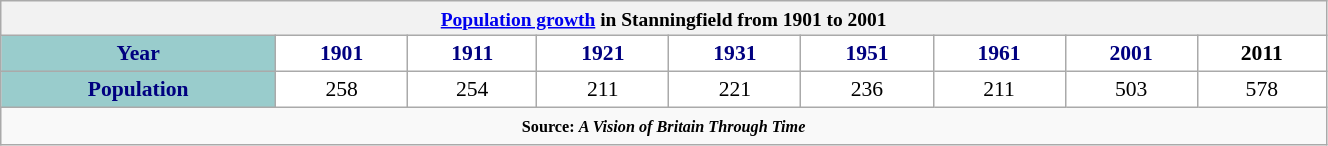<table class="wikitable" style="font-size:90%;width:70%;border:0px;text-align:center;line-height:120%;">
<tr>
<th colspan="11" style="text-align:center;font-size:90%;"><a href='#'>Population growth</a> in Stanningfield from 1901 to 2001</th>
</tr>
<tr>
<th style="background: #99CCCC; color: #000080" height="17">Year</th>
<th style="background: #FFFFFF; color:#000080;">1901</th>
<th style="background: #FFFFFF; color:#000080;">1911</th>
<th style="background: #FFFFFF; color:#000080;">1921</th>
<th style="background: #FFFFFF; color:#000080;">1931</th>
<th style="background: #FFFFFF; color:#000080;">1951</th>
<th style="background: #FFFFFF; color:#000080;">1961</th>
<th style="background: #FFFFFF; color:#000080;">2001</th>
<th style="background: #FFFFFF; color:#000080:">2011</th>
</tr>
<tr Align="center">
<th style="background: #99CCCC; color: #000080" height="17">Population</th>
<td style="background: #FFFFFF; color: black;">258</td>
<td style="background: #FFFFFF; color: black;">254</td>
<td style="background: #FFFFFF; color: black;">211</td>
<td style="background: #FFFFFF; color: black;">221</td>
<td style="background: #FFFFFF; color: black;">236</td>
<td style="background: #FFFFFF; color: black;">211</td>
<td style="background: #FFFFFF; color: black;">503</td>
<td style="background: #FFFFFF; color: black;">578</td>
</tr>
<tr>
<td colspan="12" style="text-align:center;font-size:90%;"><small><strong>Source: <em>A Vision of Britain Through Time</em></strong></small></td>
</tr>
</table>
